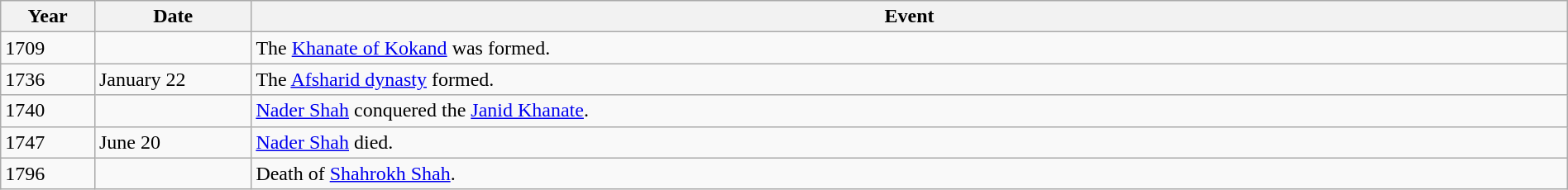<table class="wikitable" width="100%">
<tr>
<th style="width:6%">Year</th>
<th style="width:10%">Date</th>
<th>Event</th>
</tr>
<tr>
<td>1709</td>
<td></td>
<td>The <a href='#'>Khanate of Kokand</a> was formed.</td>
</tr>
<tr>
<td>1736</td>
<td>January 22</td>
<td>The <a href='#'>Afsharid dynasty</a> formed.</td>
</tr>
<tr>
<td>1740</td>
<td></td>
<td><a href='#'>Nader Shah</a> conquered the <a href='#'>Janid Khanate</a>.</td>
</tr>
<tr>
<td>1747</td>
<td>June 20</td>
<td><a href='#'>Nader Shah</a> died.</td>
</tr>
<tr>
<td>1796</td>
<td></td>
<td>Death of <a href='#'>Shahrokh Shah</a>.</td>
</tr>
</table>
